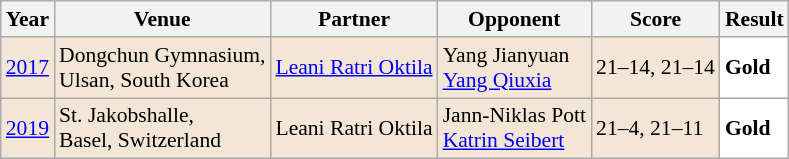<table class="sortable wikitable" style="font-size: 90%;">
<tr>
<th>Year</th>
<th>Venue</th>
<th>Partner</th>
<th>Opponent</th>
<th>Score</th>
<th>Result</th>
</tr>
<tr style="background:#F3E6D7">
<td align="center"><a href='#'>2017</a></td>
<td align="left">Dongchun Gymnasium,<br>Ulsan, South Korea</td>
<td align="left"> <a href='#'>Leani Ratri Oktila</a></td>
<td align="left"> Yang Jianyuan<br> <a href='#'>Yang Qiuxia</a></td>
<td align="left">21–14, 21–14</td>
<td style="text-align:left; background:white"> <strong>Gold</strong></td>
</tr>
<tr style="background:#F3E6D7">
<td align="center"><a href='#'>2019</a></td>
<td align="left">St. Jakobshalle,<br>Basel, Switzerland</td>
<td align="left"> Leani Ratri Oktila</td>
<td align="left"> Jann-Niklas Pott<br> <a href='#'>Katrin Seibert</a></td>
<td align="left">21–4, 21–11</td>
<td style="text-align:left; background:white"> <strong>Gold</strong></td>
</tr>
</table>
